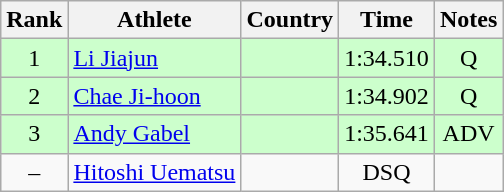<table class="wikitable" style="text-align:center">
<tr>
<th>Rank</th>
<th>Athlete</th>
<th>Country</th>
<th>Time</th>
<th>Notes</th>
</tr>
<tr bgcolor=ccffcc>
<td>1</td>
<td align=left><a href='#'>Li Jiajun</a></td>
<td align=left></td>
<td>1:34.510</td>
<td>Q</td>
</tr>
<tr bgcolor=ccffcc>
<td>2</td>
<td align=left><a href='#'>Chae Ji-hoon</a></td>
<td align=left></td>
<td>1:34.902</td>
<td>Q</td>
</tr>
<tr bgcolor=ccffcc>
<td>3</td>
<td align=left><a href='#'>Andy Gabel</a></td>
<td align=left></td>
<td>1:35.641</td>
<td>ADV</td>
</tr>
<tr>
<td>–</td>
<td align=left><a href='#'>Hitoshi Uematsu</a></td>
<td align=left></td>
<td>DSQ</td>
<td></td>
</tr>
</table>
